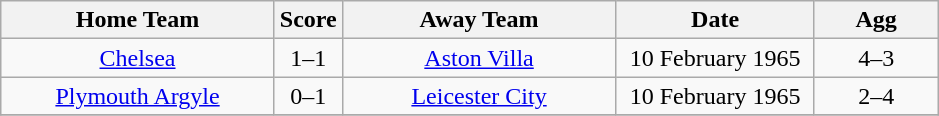<table class="wikitable" style="text-align:center;">
<tr>
<th width=175>Home Team</th>
<th width=20>Score</th>
<th width=175>Away Team</th>
<th width=125>Date</th>
<th width= 75>Agg</th>
</tr>
<tr>
<td><a href='#'>Chelsea</a></td>
<td>1–1</td>
<td><a href='#'>Aston Villa</a></td>
<td>10 February 1965</td>
<td>4–3</td>
</tr>
<tr>
<td><a href='#'>Plymouth Argyle</a></td>
<td>0–1</td>
<td><a href='#'>Leicester City</a></td>
<td>10 February 1965</td>
<td>2–4</td>
</tr>
<tr>
</tr>
</table>
